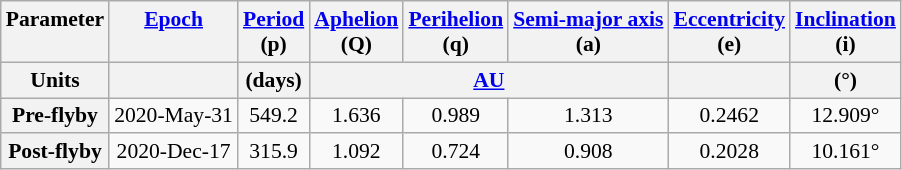<table class=wikitable style="font-size: 0.9em;">
<tr valign=top>
<th>Parameter</th>
<th><a href='#'>Epoch</a></th>
<th><a href='#'>Period</a><br>(p)</th>
<th><a href='#'>Aphelion</a><br>(Q)</th>
<th><a href='#'>Perihelion</a><br>(q)</th>
<th><a href='#'>Semi-major axis</a><br>(a)</th>
<th><a href='#'>Eccentricity</a><br>(e)</th>
<th><a href='#'>Inclination</a><br>(i)</th>
</tr>
<tr valign=top>
<th>Units</th>
<th></th>
<th>(days)</th>
<th colspan=3><a href='#'>AU</a></th>
<th></th>
<th>(°)</th>
</tr>
<tr align=center>
<th>Pre-flyby</th>
<td>2020-May-31</td>
<td>549.2</td>
<td>1.636</td>
<td>0.989</td>
<td>1.313</td>
<td>0.2462</td>
<td>12.909°</td>
</tr>
<tr align=center>
<th>Post-flyby</th>
<td>2020-Dec-17</td>
<td>315.9</td>
<td>1.092</td>
<td>0.724</td>
<td>0.908</td>
<td>0.2028</td>
<td>10.161°</td>
</tr>
</table>
